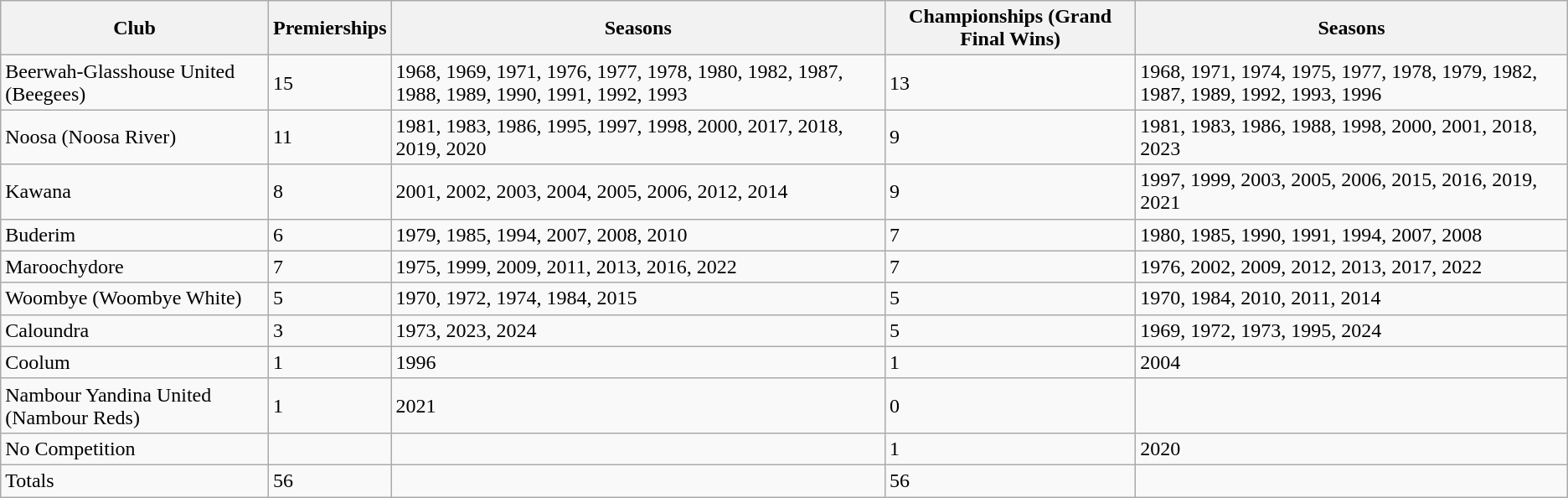<table class="wikitable">
<tr>
<th>Club</th>
<th>Premierships</th>
<th>Seasons</th>
<th>Championships (Grand Final Wins)</th>
<th>Seasons</th>
</tr>
<tr>
<td>Beerwah-Glasshouse United (Beegees)</td>
<td>15</td>
<td>1968, 1969, 1971, 1976, 1977, 1978, 1980, 1982, 1987, 1988, 1989, 1990, 1991, 1992, 1993</td>
<td>13</td>
<td>1968, 1971, 1974, 1975, 1977, 1978, 1979, 1982, 1987, 1989, 1992, 1993, 1996</td>
</tr>
<tr>
<td>Noosa (Noosa River)</td>
<td>11</td>
<td>1981, 1983, 1986, 1995, 1997, 1998, 2000, 2017, 2018, 2019, 2020</td>
<td>9</td>
<td>1981, 1983, 1986, 1988, 1998, 2000, 2001, 2018, 2023</td>
</tr>
<tr>
<td>Kawana</td>
<td>8</td>
<td>2001, 2002, 2003, 2004, 2005, 2006, 2012, 2014</td>
<td>9</td>
<td>1997, 1999, 2003, 2005, 2006, 2015, 2016, 2019, 2021</td>
</tr>
<tr>
<td>Buderim</td>
<td>6</td>
<td>1979, 1985, 1994, 2007, 2008, 2010</td>
<td>7</td>
<td>1980, 1985, 1990, 1991, 1994, 2007, 2008</td>
</tr>
<tr>
<td>Maroochydore</td>
<td>7</td>
<td>1975, 1999, 2009, 2011, 2013, 2016, 2022</td>
<td>7</td>
<td>1976, 2002, 2009, 2012, 2013, 2017, 2022</td>
</tr>
<tr>
<td>Woombye (Woombye White)</td>
<td>5</td>
<td>1970, 1972, 1974, 1984, 2015</td>
<td>5</td>
<td>1970, 1984, 2010, 2011, 2014</td>
</tr>
<tr>
<td>Caloundra</td>
<td>3</td>
<td>1973, 2023, 2024</td>
<td>5</td>
<td>1969, 1972, 1973, 1995, 2024</td>
</tr>
<tr>
<td>Coolum</td>
<td>1</td>
<td>1996</td>
<td>1</td>
<td>2004</td>
</tr>
<tr>
<td>Nambour Yandina United (Nambour Reds)</td>
<td>1</td>
<td>2021</td>
<td>0</td>
<td></td>
</tr>
<tr>
<td>No Competition</td>
<td></td>
<td></td>
<td>1</td>
<td>2020</td>
</tr>
<tr>
<td>Totals</td>
<td>56</td>
<td></td>
<td>56</td>
<td></td>
</tr>
</table>
